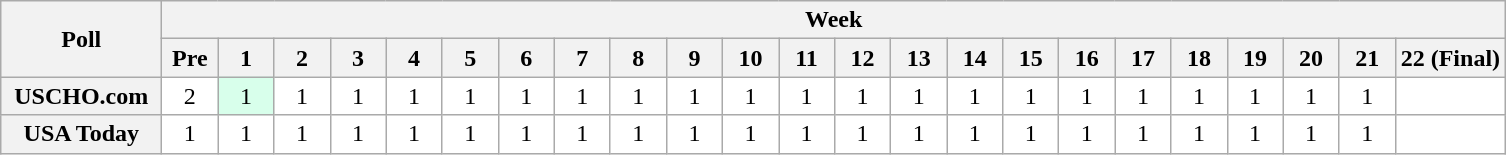<table class="wikitable" style="white-space:nowrap;">
<tr>
<th scope="col" width="100" rowspan="2">Poll</th>
<th colspan="23">Week</th>
</tr>
<tr>
<th scope="col" width="30">Pre</th>
<th scope="col" width="30">1</th>
<th scope="col" width="30">2</th>
<th scope="col" width="30">3</th>
<th scope="col" width="30">4</th>
<th scope="col" width="30">5</th>
<th scope="col" width="30">6</th>
<th scope="col" width="30">7</th>
<th scope="col" width="30">8</th>
<th scope="col" width="30">9</th>
<th scope="col" width="30">10</th>
<th scope="col" width="30">11</th>
<th scope="col" width="30">12</th>
<th scope="col" width="30">13</th>
<th scope="col" width="30">14</th>
<th scope="col" width="30">15</th>
<th scope="col" width="30">16</th>
<th scope="col" width="30">17</th>
<th scope="col" width="30">18</th>
<th scope="col" width="30">19</th>
<th scope="col" width="30">20</th>
<th scope="col" width="30">21</th>
<th scope="col" width="30">22 (Final)</th>
</tr>
<tr style="text-align:center;">
<th>USCHO.com</th>
<td bgcolor=FFFFFF>2</td>
<td bgcolor=D8FFEB>1</td>
<td bgcolor=FFFFFF>1</td>
<td bgcolor=FFFFFF>1</td>
<td bgcolor=FFFFFF>1</td>
<td bgcolor=FFFFFF>1</td>
<td bgcolor=FFFFFF>1</td>
<td bgcolor=FFFFFF>1</td>
<td bgcolor=FFFFFF>1</td>
<td bgcolor=FFFFFF>1</td>
<td bgcolor=FFFFFF>1</td>
<td bgcolor=FFFFFF>1</td>
<td bgcolor=FFFFFF>1</td>
<td bgcolor=FFFFFF>1</td>
<td bgcolor=FFFFFF>1</td>
<td bgcolor=FFFFFF>1</td>
<td bgcolor=FFFFFF>1</td>
<td bgcolor=FFFFFF>1</td>
<td bgcolor=FFFFFF>1</td>
<td bgcolor=FFFFFF>1</td>
<td bgcolor=FFFFFF>1</td>
<td bgcolor=FFFFFF>1</td>
<td bgcolor=FFFFFF></td>
</tr>
<tr style="text-align:center;">
<th>USA Today</th>
<td bgcolor=FFFFFF>1</td>
<td bgcolor=FFFFFF>1</td>
<td bgcolor=FFFFFF>1</td>
<td bgcolor=FFFFFF>1</td>
<td bgcolor=FFFFFF>1</td>
<td bgcolor=FFFFFF>1</td>
<td bgcolor=FFFFFF>1</td>
<td bgcolor=FFFFFF>1</td>
<td bgcolor=FFFFFF>1</td>
<td bgcolor=FFFFFF>1</td>
<td bgcolor=FFFFFF>1</td>
<td bgcolor=FFFFFF>1</td>
<td bgcolor=FFFFFF>1</td>
<td bgcolor=FFFFFF>1</td>
<td bgcolor=FFFFFF>1</td>
<td bgcolor=FFFFFF>1</td>
<td bgcolor=FFFFFF>1</td>
<td bgcolor=FFFFFF>1</td>
<td bgcolor=FFFFFF>1</td>
<td bgcolor=FFFFFF>1</td>
<td bgcolor=FFFFFF>1</td>
<td bgcolor=FFFFFF>1</td>
<td bgcolor=FFFFFF></td>
</tr>
</table>
